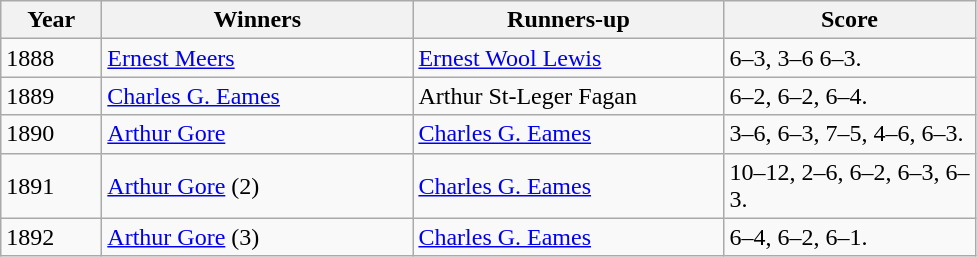<table class="wikitable sortable">
<tr>
<th style="width:60px;">Year</th>
<th style="width:200px;">Winners</th>
<th style="width:200px;">Runners-up</th>
<th style="width:160px;">Score</th>
</tr>
<tr>
<td>1888</td>
<td> <a href='#'>Ernest Meers</a></td>
<td> <a href='#'>Ernest Wool Lewis</a></td>
<td>6–3, 3–6 6–3.</td>
</tr>
<tr>
<td>1889</td>
<td> <a href='#'>Charles G. Eames</a></td>
<td> Arthur St-Leger Fagan</td>
<td>6–2, 6–2, 6–4.</td>
</tr>
<tr>
<td>1890</td>
<td> <a href='#'>Arthur Gore</a></td>
<td> <a href='#'>Charles G. Eames</a></td>
<td>3–6, 6–3, 7–5, 4–6, 6–3.</td>
</tr>
<tr>
<td>1891</td>
<td> <a href='#'>Arthur Gore</a> (2)</td>
<td> <a href='#'>Charles G. Eames</a></td>
<td>10–12, 2–6, 6–2, 6–3, 6–3.</td>
</tr>
<tr>
<td>1892</td>
<td> <a href='#'>Arthur Gore</a> (3)</td>
<td> <a href='#'>Charles G. Eames</a></td>
<td>6–4, 6–2, 6–1.</td>
</tr>
</table>
